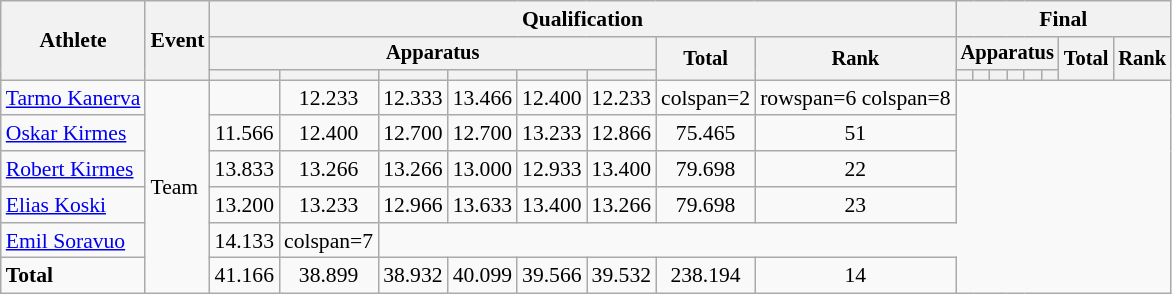<table class="wikitable" style="font-size:90%">
<tr>
<th rowspan=3>Athlete</th>
<th rowspan=3>Event</th>
<th colspan =8>Qualification</th>
<th colspan =8>Final</th>
</tr>
<tr style="font-size:95%">
<th colspan=6>Apparatus</th>
<th rowspan=2>Total</th>
<th rowspan=2>Rank</th>
<th colspan=6>Apparatus</th>
<th rowspan=2>Total</th>
<th rowspan=2>Rank</th>
</tr>
<tr style="font-size:95%">
<th></th>
<th></th>
<th></th>
<th></th>
<th></th>
<th></th>
<th></th>
<th></th>
<th></th>
<th></th>
<th></th>
<th></th>
</tr>
<tr align=center>
<td align=left><a href='#'>Tarmo Kanerva</a></td>
<td align=left rowspan=6>Team</td>
<td></td>
<td>12.233</td>
<td>12.333</td>
<td>13.466</td>
<td>12.400</td>
<td>12.233</td>
<td>colspan=2</td>
<td>rowspan=6 colspan=8</td>
</tr>
<tr align=center>
<td align=left><a href='#'>Oskar Kirmes</a></td>
<td>11.566</td>
<td>12.400</td>
<td>12.700</td>
<td>12.700</td>
<td>13.233</td>
<td>12.866</td>
<td>75.465</td>
<td>51</td>
</tr>
<tr align=center>
<td align=left><a href='#'>Robert Kirmes</a></td>
<td>13.833</td>
<td>13.266</td>
<td>13.266</td>
<td>13.000</td>
<td>12.933</td>
<td>13.400</td>
<td>79.698</td>
<td>22</td>
</tr>
<tr align=center>
<td align=left><a href='#'>Elias Koski</a></td>
<td>13.200</td>
<td>13.233</td>
<td>12.966</td>
<td>13.633</td>
<td>13.400</td>
<td>13.266</td>
<td>79.698</td>
<td>23</td>
</tr>
<tr align=center>
<td align=left><a href='#'>Emil Soravuo</a></td>
<td>14.133</td>
<td>colspan=7</td>
</tr>
<tr align=center>
<td align=left><strong>Total</strong></td>
<td>41.166</td>
<td>38.899</td>
<td>38.932</td>
<td>40.099</td>
<td>39.566</td>
<td>39.532</td>
<td>238.194</td>
<td>14</td>
</tr>
</table>
